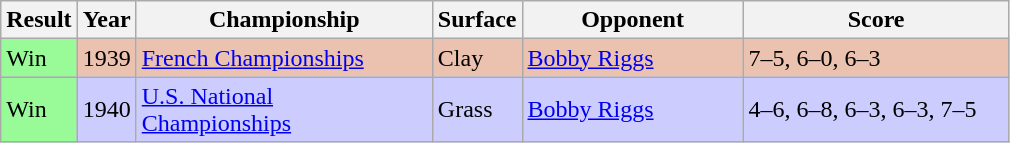<table class='sortable wikitable'>
<tr>
<th style="width:40px">Result</th>
<th style="width:30px">Year</th>
<th style="width:190px">Championship</th>
<th style="width:50px">Surface</th>
<th style="width:140px">Opponent</th>
<th style="width:170px" class="unsortable">Score</th>
</tr>
<tr style="background:#ebc2af;">
<td style="background:#98fb98;">Win</td>
<td>1939</td>
<td><a href='#'>French Championships</a></td>
<td>Clay</td>
<td> <a href='#'>Bobby Riggs</a></td>
<td>7–5, 6–0, 6–3</td>
</tr>
<tr style="background:#ccf;">
<td style="background:#98fb98;">Win</td>
<td>1940</td>
<td><a href='#'>U.S. National Championships</a></td>
<td>Grass</td>
<td> <a href='#'>Bobby Riggs</a></td>
<td>4–6, 6–8, 6–3, 6–3, 7–5</td>
</tr>
</table>
